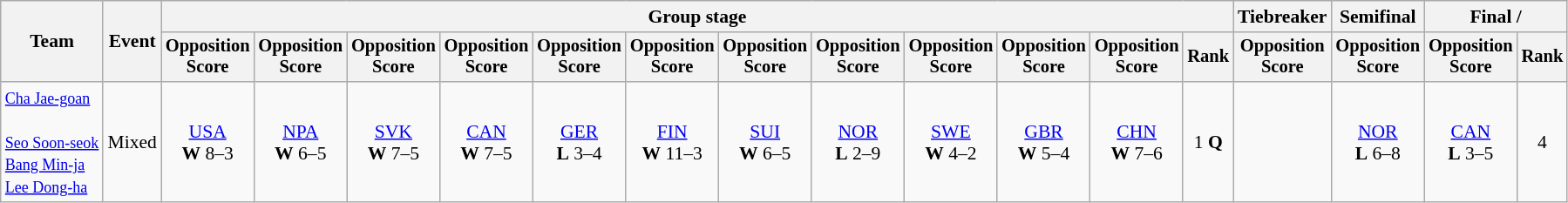<table class=wikitable style="font-size:90%">
<tr>
<th rowspan=2>Team</th>
<th rowspan=2>Event</th>
<th colspan=12>Group stage</th>
<th>Tiebreaker</th>
<th>Semifinal</th>
<th colspan=2>Final / </th>
</tr>
<tr style="font-size:95%">
<th>Opposition<br>Score</th>
<th>Opposition<br>Score</th>
<th>Opposition<br>Score</th>
<th>Opposition<br>Score</th>
<th>Opposition<br>Score</th>
<th>Opposition<br>Score</th>
<th>Opposition<br>Score</th>
<th>Opposition<br>Score</th>
<th>Opposition<br>Score</th>
<th>Opposition<br>Score</th>
<th>Opposition<br>Score</th>
<th>Rank</th>
<th>Opposition<br>Score</th>
<th>Opposition<br>Score</th>
<th>Opposition<br>Score</th>
<th>Rank</th>
</tr>
<tr align="center">
<td align="left"><small><a href='#'>Cha Jae-goan</a><br><br><a href='#'>Seo Soon-seok</a><br><a href='#'>Bang Min-ja</a><br><a href='#'>Lee Dong-ha</a></small></td>
<td>Mixed</td>
<td> <a href='#'>USA</a><br> <strong>W</strong> 8–3</td>
<td> <a href='#'>NPA</a><br> <strong>W</strong> 6–5</td>
<td> <a href='#'>SVK</a><br> <strong>W</strong> 7–5</td>
<td> <a href='#'>CAN</a><br> <strong>W</strong> 7–5</td>
<td> <a href='#'>GER</a><br> <strong>L</strong> 3–4</td>
<td> <a href='#'>FIN</a><br> <strong>W</strong> 11–3</td>
<td> <a href='#'>SUI</a><br> <strong>W</strong> 6–5</td>
<td> <a href='#'>NOR</a><br> <strong>L</strong> 2–9</td>
<td> <a href='#'>SWE</a><br> <strong>W</strong> 4–2</td>
<td> <a href='#'>GBR</a><br> <strong>W</strong> 5–4</td>
<td> <a href='#'>CHN</a><br> <strong>W</strong> 7–6</td>
<td>1 <strong>Q</strong></td>
<td></td>
<td> <a href='#'>NOR</a><br> <strong>L</strong> 6–8</td>
<td> <a href='#'>CAN</a><br> <strong>L</strong> 3–5</td>
<td>4</td>
</tr>
</table>
